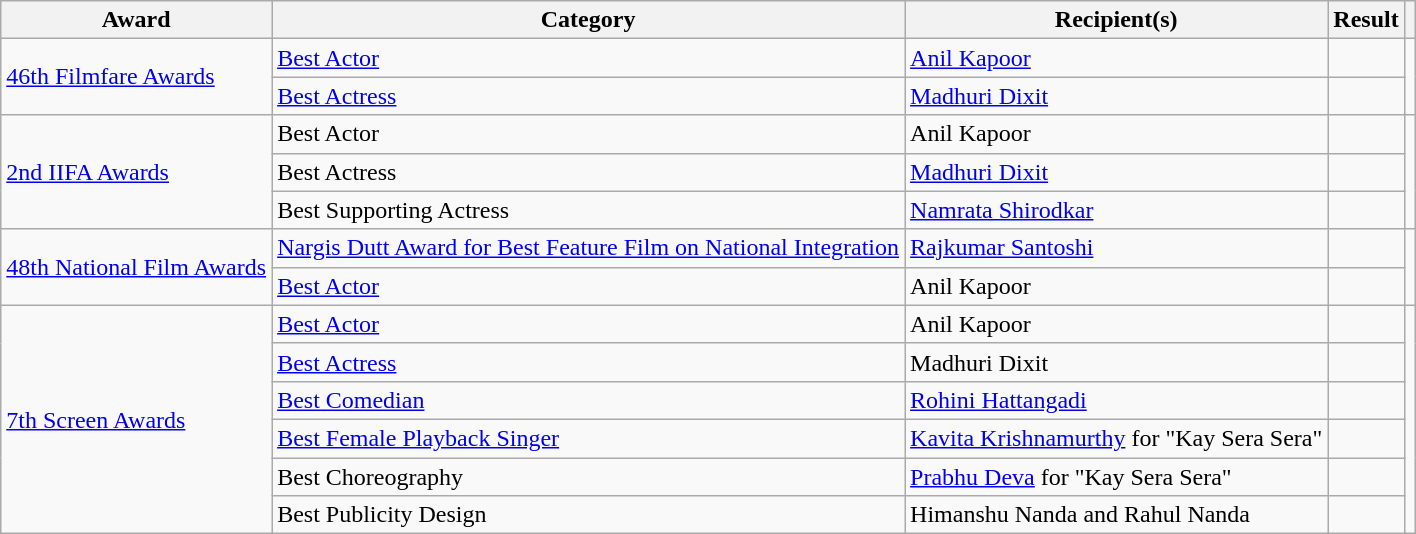<table class="wikitable sortable">
<tr>
<th>Award</th>
<th>Category</th>
<th>Recipient(s)</th>
<th>Result</th>
<th class="unsortable"></th>
</tr>
<tr>
<td rowspan=2><a href='#'>46th Filmfare Awards</a></td>
<td><a href='#'>Best Actor</a></td>
<td><a href='#'>Anil Kapoor</a></td>
<td></td>
<td rowspan=2></td>
</tr>
<tr>
<td><a href='#'>Best Actress</a></td>
<td><a href='#'>Madhuri Dixit</a></td>
<td></td>
</tr>
<tr>
<td rowspan=3><a href='#'>2nd IIFA Awards</a></td>
<td>Best Actor</td>
<td>Anil Kapoor</td>
<td></td>
<td rowspan=3></td>
</tr>
<tr>
<td>Best Actress</td>
<td><a href='#'>Madhuri Dixit</a></td>
<td></td>
</tr>
<tr>
<td>Best Supporting Actress</td>
<td><a href='#'>Namrata Shirodkar</a></td>
<td></td>
</tr>
<tr>
<td rowspan=2><a href='#'>48th National Film Awards</a></td>
<td><a href='#'>Nargis Dutt Award for Best Feature Film on National Integration</a></td>
<td><a href='#'>Rajkumar Santoshi</a></td>
<td></td>
<td rowspan=2></td>
</tr>
<tr>
<td><a href='#'>Best Actor</a></td>
<td>Anil Kapoor</td>
<td></td>
</tr>
<tr>
<td rowspan=6><a href='#'>7th Screen Awards</a></td>
<td><a href='#'>Best Actor</a></td>
<td>Anil Kapoor</td>
<td></td>
<td rowspan=6></td>
</tr>
<tr>
<td><a href='#'>Best Actress</a></td>
<td>Madhuri Dixit</td>
<td></td>
</tr>
<tr>
<td><a href='#'>Best Comedian</a></td>
<td><a href='#'>Rohini Hattangadi</a></td>
<td></td>
</tr>
<tr>
<td><a href='#'>Best Female Playback Singer</a></td>
<td><a href='#'>Kavita Krishnamurthy</a> for "Kay Sera Sera"</td>
<td></td>
</tr>
<tr>
<td>Best Choreography </td>
<td><a href='#'>Prabhu Deva</a> for "Kay Sera Sera"</td>
<td></td>
</tr>
<tr>
<td>Best Publicity Design</td>
<td>Himanshu Nanda and Rahul Nanda</td>
<td></td>
</tr>
</table>
